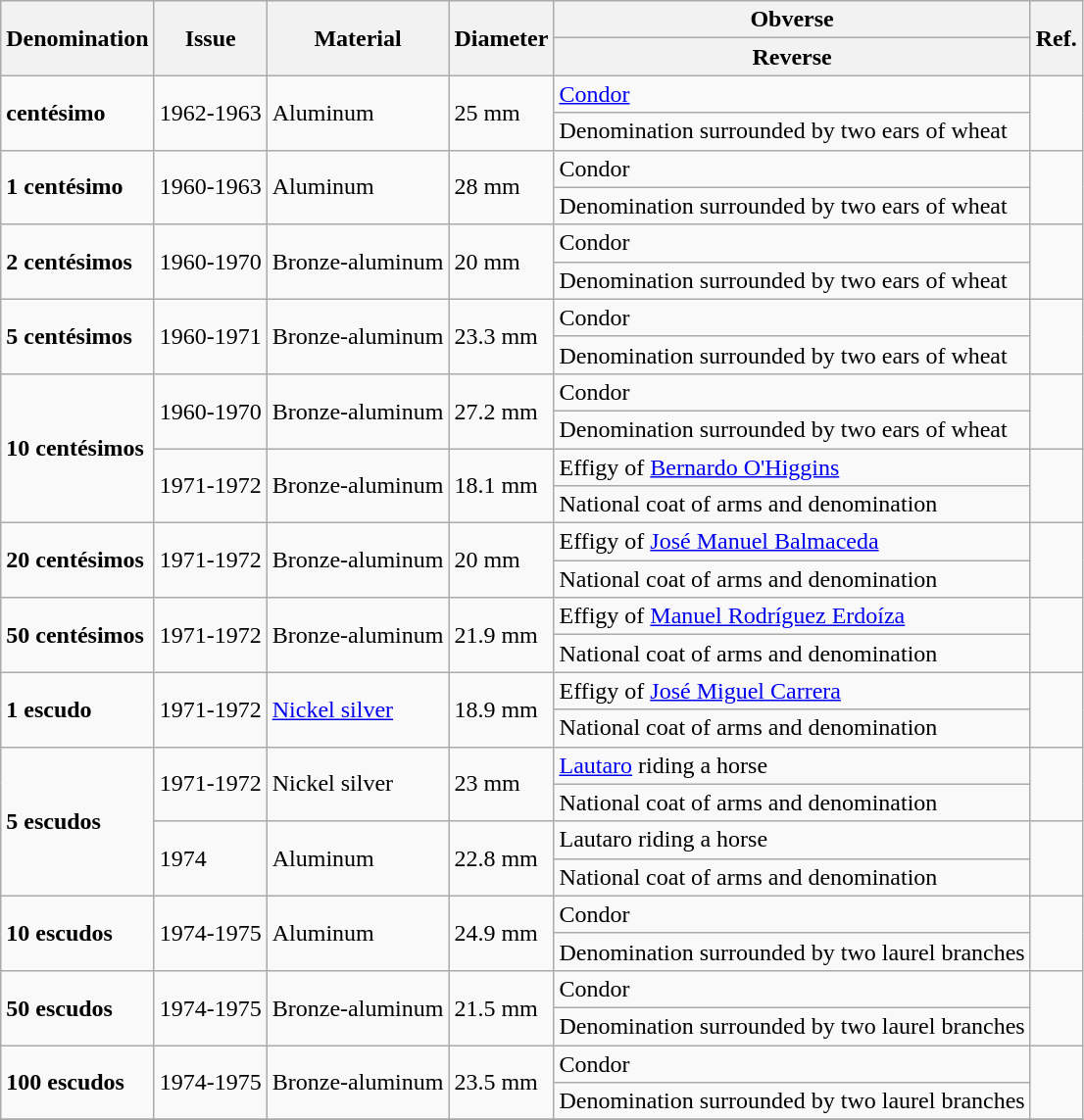<table class=wikitable>
<tr>
<th rowspan=2>Denomination</th>
<th rowspan=2>Issue</th>
<th rowspan=2>Material</th>
<th rowspan=2>Diameter</th>
<th>Obverse</th>
<th rowspan=2>Ref.</th>
</tr>
<tr>
<th>Reverse</th>
</tr>
<tr>
<td rowspan=2><strong> centésimo</strong></td>
<td rowspan=2>1962-1963</td>
<td rowspan=2>Aluminum</td>
<td rowspan=2>25 mm</td>
<td><a href='#'>Condor</a></td>
<td rowspan=2></td>
</tr>
<tr>
<td>Denomination surrounded by two ears of wheat</td>
</tr>
<tr>
<td rowspan=2><strong>1 centésimo</strong></td>
<td rowspan=2>1960-1963</td>
<td rowspan=2>Aluminum</td>
<td rowspan=2>28 mm</td>
<td>Condor</td>
<td rowspan=2></td>
</tr>
<tr>
<td>Denomination surrounded by two ears of wheat</td>
</tr>
<tr>
<td rowspan=2><strong>2 centésimos</strong></td>
<td rowspan=2>1960-1970</td>
<td rowspan=2>Bronze-aluminum</td>
<td rowspan=2>20 mm</td>
<td>Condor</td>
<td rowspan=2></td>
</tr>
<tr>
<td>Denomination surrounded by two ears of wheat</td>
</tr>
<tr>
<td rowspan=2><strong>5 centésimos</strong></td>
<td rowspan=2>1960-1971</td>
<td rowspan=2>Bronze-aluminum</td>
<td rowspan=2>23.3 mm</td>
<td>Condor</td>
<td rowspan=2></td>
</tr>
<tr>
<td>Denomination surrounded by two ears of wheat</td>
</tr>
<tr>
<td rowspan=4><strong>10 centésimos</strong></td>
<td rowspan=2>1960-1970</td>
<td rowspan=2>Bronze-aluminum</td>
<td rowspan=2>27.2 mm</td>
<td>Condor</td>
<td rowspan=2></td>
</tr>
<tr>
<td>Denomination surrounded by two ears of wheat</td>
</tr>
<tr>
<td rowspan=2>1971-1972</td>
<td rowspan=2>Bronze-aluminum</td>
<td rowspan=2>18.1 mm</td>
<td>Effigy of <a href='#'>Bernardo O'Higgins</a></td>
<td rowspan=2></td>
</tr>
<tr>
<td>National coat of arms and denomination</td>
</tr>
<tr>
<td rowspan=2><strong>20 centésimos</strong></td>
<td rowspan=2>1971-1972</td>
<td rowspan=2>Bronze-aluminum</td>
<td rowspan=2>20 mm</td>
<td>Effigy of <a href='#'>José Manuel Balmaceda</a></td>
<td rowspan=2></td>
</tr>
<tr>
<td>National coat of arms and denomination</td>
</tr>
<tr>
<td rowspan=2><strong>50 centésimos</strong></td>
<td rowspan=2>1971-1972</td>
<td rowspan=2>Bronze-aluminum</td>
<td rowspan=2>21.9 mm</td>
<td>Effigy of <a href='#'>Manuel Rodríguez Erdoíza</a></td>
<td rowspan=2></td>
</tr>
<tr>
<td>National coat of arms and denomination</td>
</tr>
<tr>
<td rowspan=2><strong>1 escudo</strong></td>
<td rowspan=2>1971-1972</td>
<td rowspan=2><a href='#'>Nickel silver</a></td>
<td rowspan=2>18.9 mm</td>
<td>Effigy of <a href='#'>José Miguel Carrera</a></td>
<td rowspan=2></td>
</tr>
<tr>
<td>National coat of arms and denomination</td>
</tr>
<tr>
<td rowspan=4><strong>5 escudos</strong></td>
<td rowspan=2>1971-1972</td>
<td rowspan=2>Nickel silver</td>
<td rowspan=2>23 mm</td>
<td><a href='#'>Lautaro</a> riding a horse</td>
<td rowspan=2></td>
</tr>
<tr>
<td>National coat of arms and denomination</td>
</tr>
<tr>
<td rowspan=2>1974</td>
<td rowspan=2>Aluminum</td>
<td rowspan=2>22.8 mm</td>
<td>Lautaro riding a horse</td>
<td rowspan=2></td>
</tr>
<tr>
<td>National coat of arms and denomination</td>
</tr>
<tr>
<td rowspan=2><strong>10 escudos</strong></td>
<td rowspan=2>1974-1975</td>
<td rowspan=2>Aluminum</td>
<td rowspan=2>24.9 mm</td>
<td>Condor</td>
<td rowspan=2></td>
</tr>
<tr>
<td>Denomination surrounded by two laurel branches</td>
</tr>
<tr>
<td rowspan=2><strong>50 escudos</strong></td>
<td rowspan=2>1974-1975</td>
<td rowspan=2>Bronze-aluminum</td>
<td rowspan=2>21.5 mm</td>
<td>Condor</td>
<td rowspan=2></td>
</tr>
<tr>
<td>Denomination surrounded by two laurel branches</td>
</tr>
<tr>
<td rowspan=2><strong>100 escudos</strong></td>
<td rowspan=2>1974-1975</td>
<td rowspan=2>Bronze-aluminum</td>
<td rowspan=2>23.5 mm</td>
<td>Condor</td>
<td rowspan=2></td>
</tr>
<tr>
<td>Denomination surrounded by two laurel branches</td>
</tr>
<tr>
</tr>
</table>
